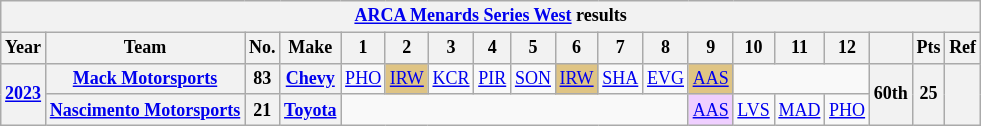<table class="wikitable" style="text-align:center; font-size:75%">
<tr>
<th colspan=19><a href='#'>ARCA Menards Series West</a> results</th>
</tr>
<tr>
<th>Year</th>
<th>Team</th>
<th>No.</th>
<th>Make</th>
<th>1</th>
<th>2</th>
<th>3</th>
<th>4</th>
<th>5</th>
<th>6</th>
<th>7</th>
<th>8</th>
<th>9</th>
<th>10</th>
<th>11</th>
<th>12</th>
<th></th>
<th>Pts</th>
<th>Ref</th>
</tr>
<tr>
<th rowspan=2><a href='#'>2023</a></th>
<th><a href='#'>Mack Motorsports</a></th>
<th>83</th>
<th><a href='#'>Chevy</a></th>
<td><a href='#'>PHO</a></td>
<td style="background:#DFC484;"><a href='#'>IRW</a><br></td>
<td><a href='#'>KCR</a></td>
<td><a href='#'>PIR</a></td>
<td><a href='#'>SON</a></td>
<td style="background:#DFC484;"><a href='#'>IRW</a><br></td>
<td><a href='#'>SHA</a></td>
<td><a href='#'>EVG</a></td>
<td style="background:#DFC484;"><a href='#'>AAS</a><br></td>
<td colspan=3></td>
<th rowspan=2>60th</th>
<th rowspan=2>25</th>
<th rowspan=2></th>
</tr>
<tr>
<th><a href='#'>Nascimento Motorsports</a></th>
<th>21</th>
<th><a href='#'>Toyota</a></th>
<td colspan=8></td>
<td style="background:#EFCFFF;"><a href='#'>AAS</a><br></td>
<td><a href='#'>LVS</a></td>
<td><a href='#'>MAD</a></td>
<td><a href='#'>PHO</a></td>
</tr>
</table>
